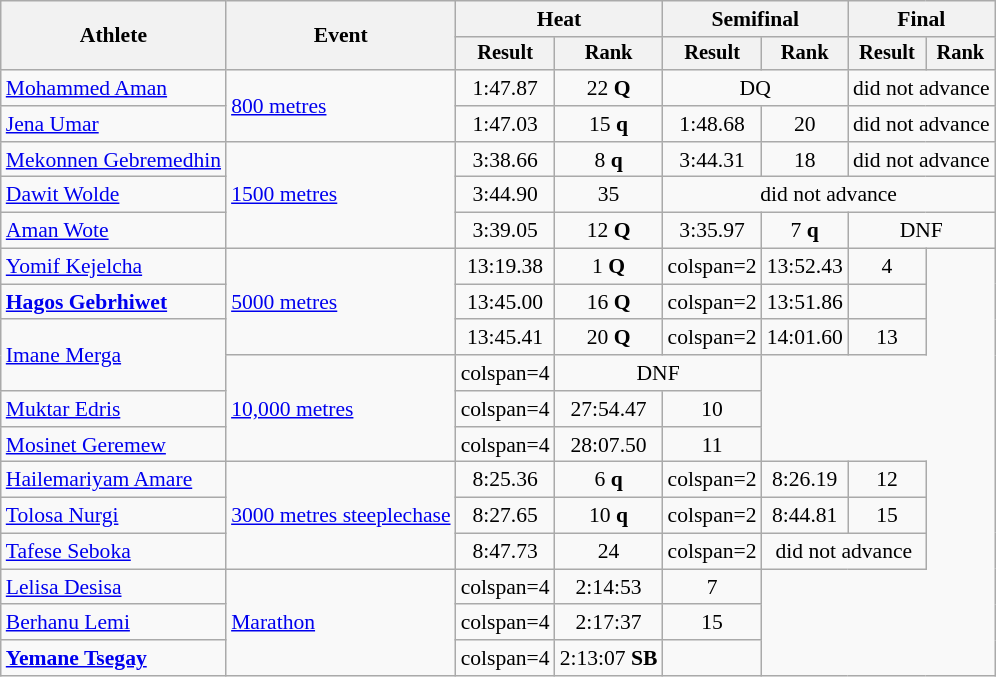<table class="wikitable" style="font-size:90%">
<tr>
<th rowspan="2">Athlete</th>
<th rowspan="2">Event</th>
<th colspan="2">Heat</th>
<th colspan="2">Semifinal</th>
<th colspan="2">Final</th>
</tr>
<tr style="font-size:95%">
<th>Result</th>
<th>Rank</th>
<th>Result</th>
<th>Rank</th>
<th>Result</th>
<th>Rank</th>
</tr>
<tr style=text-align:center>
<td style=text-align:left><a href='#'>Mohammed Aman</a></td>
<td style=text-align:left rowspan=2><a href='#'>800 metres</a></td>
<td>1:47.87</td>
<td>22 <strong>Q</strong></td>
<td colspan=2>DQ</td>
<td colspan=2>did not advance</td>
</tr>
<tr style=text-align:center>
<td style=text-align:left><a href='#'>Jena Umar</a></td>
<td>1:47.03</td>
<td>15 <strong>q</strong></td>
<td>1:48.68</td>
<td>20</td>
<td colspan=2>did not advance</td>
</tr>
<tr style=text-align:center>
<td style=text-align:left><a href='#'>Mekonnen Gebremedhin</a></td>
<td style=text-align:left rowspan=3><a href='#'>1500 metres</a></td>
<td>3:38.66</td>
<td>8 <strong>q</strong></td>
<td>3:44.31</td>
<td>18</td>
<td colspan=2>did not advance</td>
</tr>
<tr style=text-align:center>
<td style=text-align:left><a href='#'>Dawit Wolde</a></td>
<td>3:44.90</td>
<td>35</td>
<td colspan=4>did not advance</td>
</tr>
<tr style=text-align:center>
<td style=text-align:left><a href='#'>Aman Wote</a></td>
<td>3:39.05</td>
<td>12 <strong>Q</strong></td>
<td>3:35.97</td>
<td>7 <strong>q</strong></td>
<td colspan=2>DNF</td>
</tr>
<tr style=text-align:center>
<td style=text-align:left><a href='#'>Yomif Kejelcha</a></td>
<td style=text-align:left rowspan=3><a href='#'>5000 metres</a></td>
<td>13:19.38</td>
<td>1 <strong>Q</strong></td>
<td>colspan=2 </td>
<td>13:52.43</td>
<td>4</td>
</tr>
<tr style=text-align:center>
<td style=text-align:left><strong><a href='#'>Hagos Gebrhiwet</a></strong></td>
<td>13:45.00</td>
<td>16 <strong>Q</strong></td>
<td>colspan=2 </td>
<td>13:51.86</td>
<td></td>
</tr>
<tr style=text-align:center>
<td style=text-align:left rowspan=2><a href='#'>Imane Merga</a></td>
<td>13:45.41</td>
<td>20 <strong>Q</strong></td>
<td>colspan=2 </td>
<td>14:01.60</td>
<td>13</td>
</tr>
<tr style=text-align:center>
<td style=text-align:left rowspan=3><a href='#'>10,000 metres</a></td>
<td>colspan=4 </td>
<td colspan=2>DNF</td>
</tr>
<tr style=text-align:center>
<td style=text-align:left><a href='#'>Muktar Edris</a></td>
<td>colspan=4 </td>
<td>27:54.47</td>
<td>10</td>
</tr>
<tr style=text-align:center>
<td style=text-align:left><a href='#'>Mosinet Geremew</a></td>
<td>colspan=4 </td>
<td>28:07.50</td>
<td>11</td>
</tr>
<tr style=text-align:center>
<td style=text-align:left><a href='#'>Hailemariyam Amare</a></td>
<td style=text-align:left rowspan=3><a href='#'>3000 metres steeplechase</a></td>
<td>8:25.36</td>
<td>6 <strong>q</strong></td>
<td>colspan=2 </td>
<td>8:26.19</td>
<td>12</td>
</tr>
<tr style=text-align:center>
<td style=text-align:left><a href='#'>Tolosa Nurgi</a></td>
<td>8:27.65</td>
<td>10 <strong>q</strong></td>
<td>colspan=2 </td>
<td>8:44.81</td>
<td>15</td>
</tr>
<tr style=text-align:center>
<td style=text-align:left><a href='#'>Tafese Seboka</a></td>
<td>8:47.73</td>
<td>24</td>
<td>colspan=2 </td>
<td colspan=2>did not advance</td>
</tr>
<tr style=text-align:center>
<td style=text-align:left><a href='#'>Lelisa Desisa</a></td>
<td style=text-align:left rowspan=3><a href='#'>Marathon</a></td>
<td>colspan=4 </td>
<td>2:14:53</td>
<td>7</td>
</tr>
<tr style=text-align:center>
<td style=text-align:left><a href='#'>Berhanu Lemi</a></td>
<td>colspan=4 </td>
<td>2:17:37</td>
<td>15</td>
</tr>
<tr style=text-align:center>
<td style=text-align:left><strong><a href='#'>Yemane Tsegay</a></strong></td>
<td>colspan=4 </td>
<td>2:13:07 <strong>SB</strong></td>
<td></td>
</tr>
</table>
